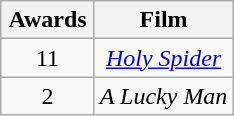<table class="wikitable plainrowheaders" rowspan=2 style="text-align: center;" border="2" background: #f6e39c;>
<tr>
<th scope="col" style="width:55px;">Awards</th>
<th scope="col" style="text-align:center;">Film</th>
</tr>
<tr>
<td>11</td>
<td><em><a href='#'>Holy Spider</a></em></td>
</tr>
<tr>
<td>2</td>
<td><em>A Lucky Man</em></td>
</tr>
</table>
